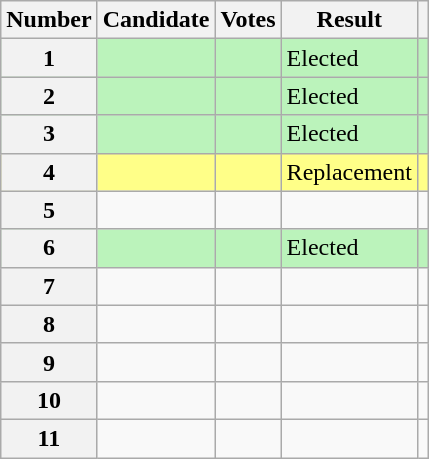<table class="wikitable sortable">
<tr>
<th scope="col">Number</th>
<th scope="col">Candidate</th>
<th scope="col">Votes</th>
<th scope="col">Result</th>
<th scope="col" class="unsortable"></th>
</tr>
<tr bgcolor=bbf3bb>
<th scope="row">1</th>
<td></td>
<td align="right"></td>
<td>Elected</td>
<td></td>
</tr>
<tr bgcolor=bbf3bb>
<th scope="row">2</th>
<td></td>
<td align="right"></td>
<td>Elected</td>
<td></td>
</tr>
<tr bgcolor=bbf3bb>
<th scope="row">3</th>
<td></td>
<td align="right"></td>
<td>Elected</td>
<td></td>
</tr>
<tr bgcolor=#FF8>
<th scope="row">4</th>
<td></td>
<td align="right"></td>
<td>Replacement</td>
<td></td>
</tr>
<tr>
<th scope="row">5</th>
<td></td>
<td align="right"></td>
<td></td>
<td></td>
</tr>
<tr bgcolor=bbf3bb>
<th scope="row">6</th>
<td></td>
<td align="right"></td>
<td>Elected</td>
<td></td>
</tr>
<tr>
<th scope="row">7</th>
<td></td>
<td align="right"></td>
<td></td>
<td></td>
</tr>
<tr>
<th scope="row">8</th>
<td></td>
<td align="right"></td>
<td></td>
<td></td>
</tr>
<tr>
<th scope="row">9</th>
<td></td>
<td align="right"></td>
<td></td>
<td></td>
</tr>
<tr>
<th scope="row">10</th>
<td></td>
<td align="right"></td>
<td></td>
<td></td>
</tr>
<tr>
<th scope="row">11</th>
<td></td>
<td align="right"></td>
<td></td>
<td></td>
</tr>
</table>
